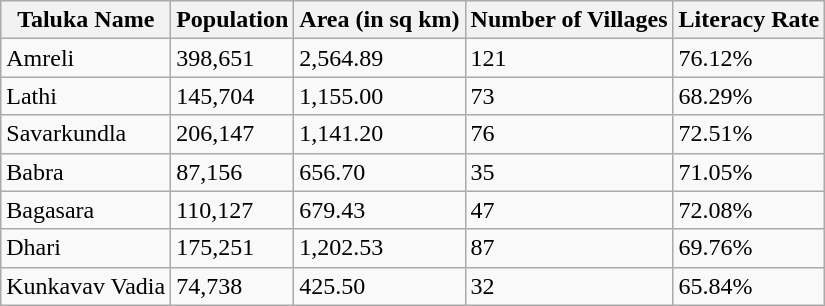<table class="wikitable">
<tr>
<th>Taluka Name</th>
<th>Population</th>
<th>Area (in sq km)</th>
<th>Number of Villages</th>
<th>Literacy Rate</th>
</tr>
<tr>
<td>Amreli</td>
<td>398,651</td>
<td>2,564.89</td>
<td>121</td>
<td>76.12%</td>
</tr>
<tr>
<td>Lathi</td>
<td>145,704</td>
<td>1,155.00</td>
<td>73</td>
<td>68.29%</td>
</tr>
<tr>
<td>Savarkundla</td>
<td>206,147</td>
<td>1,141.20</td>
<td>76</td>
<td>72.51%</td>
</tr>
<tr>
<td>Babra</td>
<td>87,156</td>
<td>656.70</td>
<td>35</td>
<td>71.05%</td>
</tr>
<tr>
<td>Bagasara</td>
<td>110,127</td>
<td>679.43</td>
<td>47</td>
<td>72.08%</td>
</tr>
<tr>
<td>Dhari</td>
<td>175,251</td>
<td>1,202.53</td>
<td>87</td>
<td>69.76%</td>
</tr>
<tr>
<td>Kunkavav Vadia</td>
<td>74,738</td>
<td>425.50</td>
<td>32</td>
<td>65.84%</td>
</tr>
</table>
